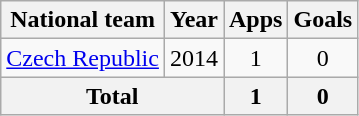<table class=wikitable style=text-align:center>
<tr>
<th>National team</th>
<th>Year</th>
<th>Apps</th>
<th>Goals</th>
</tr>
<tr>
<td><a href='#'>Czech Republic</a></td>
<td>2014</td>
<td>1</td>
<td>0</td>
</tr>
<tr>
<th colspan=2>Total</th>
<th>1</th>
<th>0</th>
</tr>
</table>
